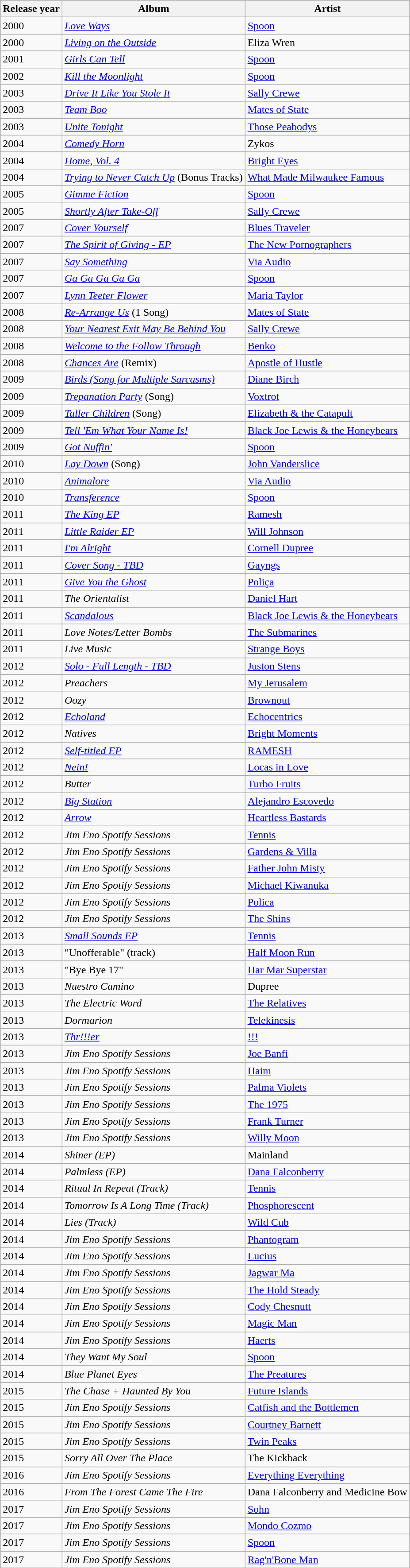<table class="wikitable">
<tr>
<th>Release year</th>
<th>Album</th>
<th>Artist</th>
</tr>
<tr>
<td>2000</td>
<td><em><a href='#'>Love Ways</a></em></td>
<td><a href='#'>Spoon</a></td>
</tr>
<tr>
<td>2000</td>
<td><em><a href='#'>Living on the Outside</a></em></td>
<td>Eliza Wren</td>
</tr>
<tr>
<td>2001</td>
<td><em><a href='#'>Girls Can Tell</a></em></td>
<td><a href='#'>Spoon</a></td>
</tr>
<tr>
<td>2002</td>
<td><em><a href='#'>Kill the Moonlight</a></em></td>
<td><a href='#'>Spoon</a></td>
</tr>
<tr>
<td>2003</td>
<td><em><a href='#'>Drive It Like You Stole It</a></em></td>
<td><a href='#'>Sally Crewe</a></td>
</tr>
<tr>
<td>2003</td>
<td><em><a href='#'>Team Boo</a></em></td>
<td><a href='#'>Mates of State</a></td>
</tr>
<tr>
<td>2003</td>
<td><em><a href='#'>Unite Tonight</a></em></td>
<td><a href='#'>Those Peabodys</a></td>
</tr>
<tr>
<td>2004</td>
<td><em><a href='#'>Comedy Horn</a></em></td>
<td>Zykos</td>
</tr>
<tr>
<td>2004</td>
<td><em><a href='#'>Home, Vol. 4</a></em></td>
<td><a href='#'>Bright Eyes</a></td>
</tr>
<tr>
<td>2004</td>
<td><em><a href='#'>Trying to Never Catch Up</a></em> (Bonus Tracks)</td>
<td><a href='#'>What Made Milwaukee Famous</a></td>
</tr>
<tr>
<td>2005</td>
<td><em><a href='#'>Gimme Fiction</a></em></td>
<td><a href='#'>Spoon</a></td>
</tr>
<tr>
<td>2005</td>
<td><em><a href='#'>Shortly After Take-Off</a></em></td>
<td><a href='#'>Sally Crewe</a></td>
</tr>
<tr>
<td>2007</td>
<td><em><a href='#'>Cover Yourself</a></em></td>
<td><a href='#'>Blues Traveler</a></td>
</tr>
<tr>
<td>2007</td>
<td><em><a href='#'>The Spirit of Giving - EP</a></em></td>
<td><a href='#'>The New Pornographers</a></td>
</tr>
<tr>
<td>2007</td>
<td><em><a href='#'>Say Something</a></em></td>
<td><a href='#'>Via Audio</a></td>
</tr>
<tr>
<td>2007</td>
<td><em><a href='#'>Ga Ga Ga Ga Ga</a></em></td>
<td><a href='#'>Spoon</a></td>
</tr>
<tr>
<td>2007</td>
<td><em><a href='#'>Lynn Teeter Flower</a></em></td>
<td><a href='#'>Maria Taylor</a></td>
</tr>
<tr>
<td>2008</td>
<td><em><a href='#'>Re-Arrange Us</a></em> (1 Song)</td>
<td><a href='#'>Mates of State</a></td>
</tr>
<tr>
<td>2008</td>
<td><em><a href='#'>Your Nearest Exit May Be Behind You</a></em></td>
<td><a href='#'>Sally Crewe</a></td>
</tr>
<tr>
<td>2008</td>
<td><em><a href='#'>Welcome to the Follow Through</a></em></td>
<td><a href='#'>Benko</a></td>
</tr>
<tr>
<td>2008</td>
<td><em><a href='#'>Chances Are</a></em> (Remix)</td>
<td><a href='#'>Apostle of Hustle</a></td>
</tr>
<tr>
<td>2009</td>
<td><em><a href='#'>Birds (Song for Multiple Sarcasms)</a></em></td>
<td><a href='#'>Diane Birch</a></td>
</tr>
<tr>
<td>2009</td>
<td><em><a href='#'>Trepanation Party</a></em> (Song)</td>
<td><a href='#'>Voxtrot</a></td>
</tr>
<tr>
<td>2009</td>
<td><em><a href='#'>Taller Children</a></em> (Song)</td>
<td><a href='#'>Elizabeth & the Catapult</a></td>
</tr>
<tr>
<td>2009</td>
<td><em><a href='#'>Tell 'Em What Your Name Is!</a></em></td>
<td><a href='#'>Black Joe Lewis & the Honeybears</a></td>
</tr>
<tr>
<td>2009</td>
<td><em><a href='#'>Got Nuffin'</a></em></td>
<td><a href='#'>Spoon</a></td>
</tr>
<tr>
<td>2010</td>
<td><em><a href='#'>Lay Down</a></em> (Song)</td>
<td><a href='#'>John Vanderslice</a></td>
</tr>
<tr>
<td>2010</td>
<td><em><a href='#'>Animalore</a></em></td>
<td><a href='#'>Via Audio</a></td>
</tr>
<tr>
<td>2010</td>
<td><em><a href='#'>Transference</a></em></td>
<td><a href='#'>Spoon</a></td>
</tr>
<tr>
<td>2011</td>
<td><em><a href='#'>The King EP</a></em></td>
<td><a href='#'>Ramesh</a></td>
</tr>
<tr>
<td>2011</td>
<td><em><a href='#'>Little Raider EP</a></em></td>
<td><a href='#'>Will Johnson</a></td>
</tr>
<tr>
<td>2011</td>
<td><em><a href='#'>I'm Alright</a></em></td>
<td><a href='#'>Cornell Dupree</a></td>
</tr>
<tr>
<td>2011</td>
<td><em><a href='#'>Cover Song - TBD</a></em></td>
<td><a href='#'>Gayngs</a></td>
</tr>
<tr>
<td>2011</td>
<td><em><a href='#'>Give You the Ghost</a></em></td>
<td><a href='#'>Poliça</a></td>
</tr>
<tr>
<td>2011</td>
<td><em>The Orientalist</em></td>
<td><a href='#'>Daniel Hart</a></td>
</tr>
<tr>
<td>2011</td>
<td><em><a href='#'>Scandalous</a></em></td>
<td><a href='#'>Black Joe Lewis & the Honeybears</a></td>
</tr>
<tr>
<td>2011</td>
<td><em>Love Notes/Letter Bombs</em></td>
<td><a href='#'>The Submarines</a></td>
</tr>
<tr>
<td>2011</td>
<td><em>Live Music</em></td>
<td><a href='#'>Strange Boys</a></td>
</tr>
<tr>
<td>2012</td>
<td><em><a href='#'>Solo - Full Length - TBD</a></em></td>
<td><a href='#'>Juston Stens</a></td>
</tr>
<tr>
<td>2012</td>
<td><em>Preachers</em></td>
<td><a href='#'>My Jerusalem</a></td>
</tr>
<tr>
<td>2012</td>
<td><em>Oozy</em></td>
<td><a href='#'>Brownout</a></td>
</tr>
<tr>
<td>2012</td>
<td><em><a href='#'>Echoland</a></em></td>
<td><a href='#'>Echocentrics</a></td>
</tr>
<tr>
<td>2012</td>
<td><em>Natives</em></td>
<td><a href='#'>Bright Moments</a></td>
</tr>
<tr>
<td>2012</td>
<td><em><a href='#'>Self-titled EP</a></em></td>
<td><a href='#'>RAMESH</a></td>
</tr>
<tr>
<td>2012</td>
<td><em><a href='#'>Nein!</a></em></td>
<td><a href='#'>Locas in Love</a></td>
</tr>
<tr>
<td>2012</td>
<td><em>Butter</em></td>
<td><a href='#'>Turbo Fruits</a></td>
</tr>
<tr>
<td>2012</td>
<td><em><a href='#'>Big Station</a></em></td>
<td><a href='#'>Alejandro Escovedo</a></td>
</tr>
<tr>
<td>2012</td>
<td><em><a href='#'>Arrow</a></em></td>
<td><a href='#'>Heartless Bastards</a></td>
</tr>
<tr>
<td>2012</td>
<td><em>Jim Eno Spotify Sessions</em></td>
<td><a href='#'>Tennis</a></td>
</tr>
<tr>
<td>2012</td>
<td><em>Jim Eno Spotify Sessions</em></td>
<td><a href='#'>Gardens & Villa</a></td>
</tr>
<tr>
<td>2012</td>
<td><em>Jim Eno Spotify Sessions</em></td>
<td><a href='#'>Father John Misty</a></td>
</tr>
<tr>
<td>2012</td>
<td><em>Jim Eno Spotify Sessions</em></td>
<td><a href='#'>Michael Kiwanuka</a></td>
</tr>
<tr>
<td>2012</td>
<td><em>Jim Eno Spotify Sessions</em></td>
<td><a href='#'>Polica</a></td>
</tr>
<tr>
<td>2012</td>
<td><em>Jim Eno Spotify Sessions</em></td>
<td><a href='#'>The Shins</a></td>
</tr>
<tr>
<td>2013</td>
<td><em><a href='#'>Small Sounds EP</a></em></td>
<td><a href='#'>Tennis</a></td>
</tr>
<tr>
<td>2013</td>
<td>"Unofferable" (track)</td>
<td><a href='#'>Half Moon Run</a></td>
</tr>
<tr>
<td>2013</td>
<td>"Bye Bye 17"</td>
<td><a href='#'>Har Mar Superstar</a></td>
</tr>
<tr>
<td>2013</td>
<td><em>Nuestro Camino</em></td>
<td>Dupree</td>
</tr>
<tr>
<td>2013</td>
<td><em>The Electric Word</em></td>
<td><a href='#'>The Relatives</a></td>
</tr>
<tr>
<td>2013</td>
<td><em>Dormarion</em></td>
<td><a href='#'>Telekinesis</a></td>
</tr>
<tr>
<td>2013</td>
<td><em><a href='#'>Thr!!!er</a></em></td>
<td><a href='#'>!!!</a></td>
</tr>
<tr>
<td>2013</td>
<td><em>Jim Eno Spotify Sessions</em></td>
<td><a href='#'>Joe Banfi</a></td>
</tr>
<tr>
<td>2013</td>
<td><em>Jim Eno Spotify Sessions</em></td>
<td><a href='#'>Haim</a></td>
</tr>
<tr>
<td>2013</td>
<td><em>Jim Eno Spotify Sessions</em></td>
<td><a href='#'>Palma Violets</a></td>
</tr>
<tr>
<td>2013</td>
<td><em>Jim Eno Spotify Sessions</em></td>
<td><a href='#'>The 1975</a></td>
</tr>
<tr>
<td>2013</td>
<td><em>Jim Eno Spotify Sessions</em></td>
<td><a href='#'>Frank Turner</a></td>
</tr>
<tr>
<td>2013</td>
<td><em>Jim Eno Spotify Sessions</em></td>
<td><a href='#'>Willy Moon</a></td>
</tr>
<tr>
<td>2014</td>
<td><em>Shiner (EP)</em></td>
<td>Mainland</td>
</tr>
<tr>
<td>2014</td>
<td><em>Palmless (EP)</em></td>
<td><a href='#'>Dana Falconberry</a></td>
</tr>
<tr>
<td>2014</td>
<td><em>Ritual In Repeat (Track)</em></td>
<td><a href='#'>Tennis</a></td>
</tr>
<tr>
<td>2014</td>
<td><em>Tomorrow Is A Long Time (Track)</em></td>
<td><a href='#'>Phosphorescent</a></td>
</tr>
<tr>
<td>2014</td>
<td><em>Lies (Track)</em></td>
<td><a href='#'>Wild Cub</a></td>
</tr>
<tr>
<td>2014</td>
<td><em>Jim Eno Spotify Sessions</em></td>
<td><a href='#'>Phantogram</a></td>
</tr>
<tr>
<td>2014</td>
<td><em>Jim Eno Spotify Sessions</em></td>
<td><a href='#'>Lucius</a></td>
</tr>
<tr>
<td>2014</td>
<td><em>Jim Eno Spotify Sessions</em></td>
<td><a href='#'>Jagwar Ma</a></td>
</tr>
<tr>
<td>2014</td>
<td><em>Jim Eno Spotify Sessions</em></td>
<td><a href='#'>The Hold Steady</a></td>
</tr>
<tr>
<td>2014</td>
<td><em>Jim Eno Spotify Sessions</em></td>
<td><a href='#'>Cody Chesnutt</a></td>
</tr>
<tr>
<td>2014</td>
<td><em>Jim Eno Spotify Sessions</em></td>
<td><a href='#'>Magic Man</a></td>
</tr>
<tr>
<td>2014</td>
<td><em>Jim Eno Spotify Sessions</em></td>
<td><a href='#'>Haerts</a></td>
</tr>
<tr>
<td>2014</td>
<td><em>They Want My Soul</em></td>
<td><a href='#'>Spoon</a></td>
</tr>
<tr>
<td>2014</td>
<td><em>Blue Planet Eyes</em></td>
<td><a href='#'>The Preatures</a></td>
</tr>
<tr>
<td>2015</td>
<td><em>The Chase + Haunted By You</em></td>
<td><a href='#'>Future Islands</a></td>
</tr>
<tr>
<td>2015</td>
<td><em>Jim Eno Spotify Sessions</em></td>
<td><a href='#'>Catfish and the Bottlemen</a></td>
</tr>
<tr>
<td>2015</td>
<td><em>Jim Eno Spotify Sessions</em></td>
<td><a href='#'>Courtney Barnett</a></td>
</tr>
<tr>
<td>2015</td>
<td><em>Jim Eno Spotify Sessions</em></td>
<td><a href='#'>Twin Peaks</a></td>
</tr>
<tr>
<td>2015</td>
<td><em>Sorry All Over The Place</em></td>
<td>The Kickback</td>
</tr>
<tr>
<td>2016</td>
<td><em>Jim Eno Spotify Sessions</em></td>
<td><a href='#'>Everything Everything</a></td>
</tr>
<tr>
<td>2016</td>
<td><em>From The Forest Came The Fire</em></td>
<td>Dana Falconberry and Medicine Bow</td>
</tr>
<tr>
<td>2017</td>
<td><em>Jim Eno Spotify Sessions</em></td>
<td><a href='#'>Sohn</a></td>
</tr>
<tr>
<td>2017</td>
<td><em>Jim Eno Spotify Sessions</em></td>
<td><a href='#'>Mondo Cozmo</a></td>
</tr>
<tr>
<td>2017</td>
<td><em>Jim Eno Spotify Sessions</em></td>
<td><a href='#'>Spoon</a></td>
</tr>
<tr>
<td>2017</td>
<td><em>Jim Eno Spotify Sessions</em></td>
<td><a href='#'>Rag'n'Bone Man</a></td>
</tr>
<tr>
</tr>
</table>
